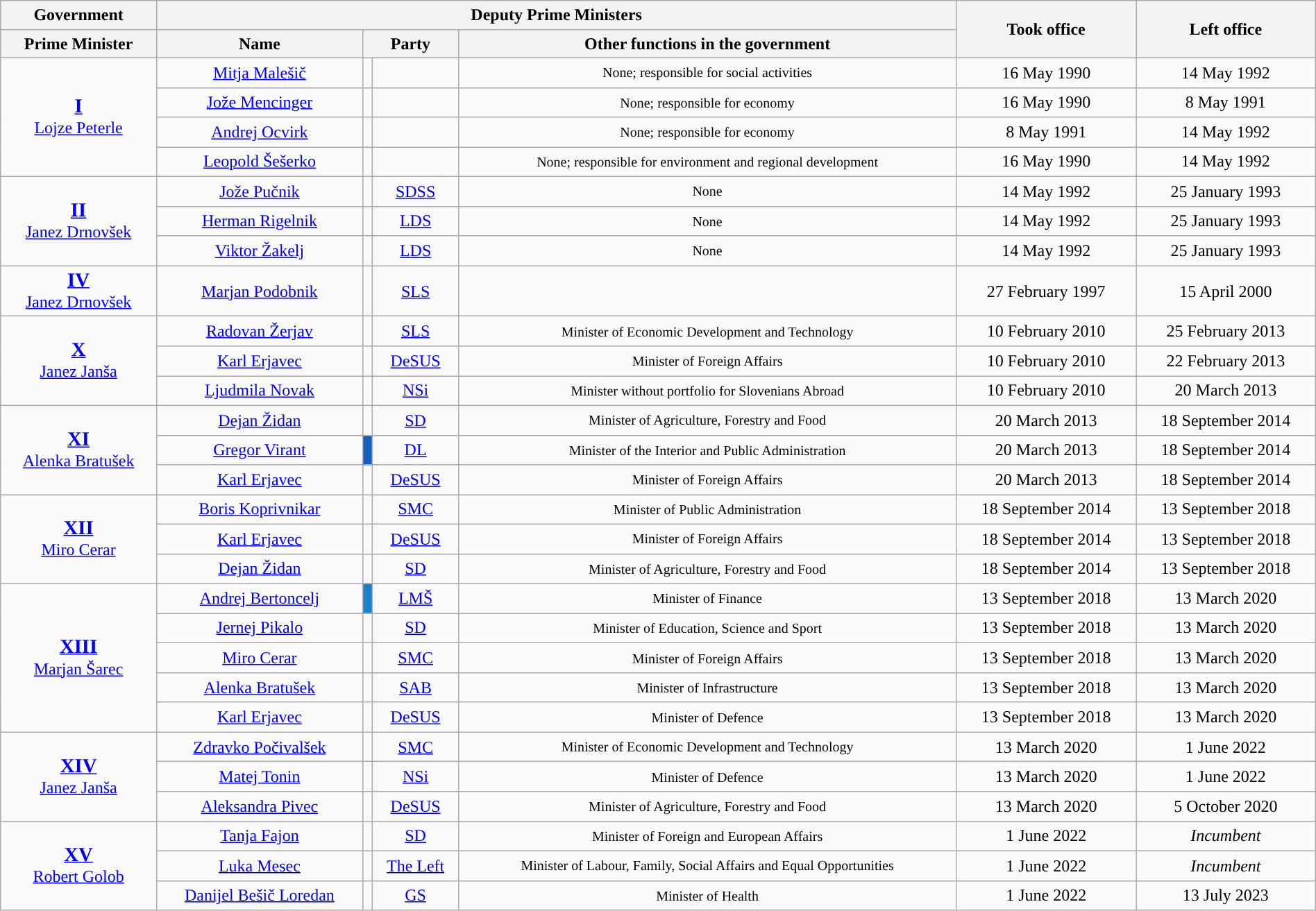<table class="wikitable collapsible collapsed" style="text-align:center; width:100%; line-height:126%; margin-bottom:0">
<tr>
<th>Government</th>
<th colspan="4">Deputy Prime Ministers</th>
<th rowspan="2">Took office</th>
<th rowspan="2">Left office</th>
</tr>
<tr>
<th>Prime Minister</th>
<th>Name</th>
<th colspan="2">Party</th>
<th>Other functions in the government</th>
</tr>
<tr>
<td rowspan="4"><a href='#'><strong><big>I</big></strong></a><br><a href='#'>Lojze Peterle</a></td>
<td><a href='#'>Mitja Malešič</a></td>
<td></td>
<td></td>
<td><small>None; responsible for social activities</small></td>
<td>16 May 1990</td>
<td>14 May 1992</td>
</tr>
<tr>
<td><a href='#'>Jože Mencinger</a></td>
<td></td>
<td></td>
<td><small>None; responsible for economy</small></td>
<td>16 May 1990</td>
<td>8 May 1991</td>
</tr>
<tr>
<td><a href='#'>Andrej Ocvirk</a></td>
<td></td>
<td></td>
<td><small>None; responsible for economy</small></td>
<td>8 May 1991</td>
<td>14 May 1992</td>
</tr>
<tr>
<td><a href='#'>Leopold Šešerko</a></td>
<td></td>
<td></td>
<td><small>None; responsible for environment and regional development</small></td>
<td>16 May 1990</td>
<td>14 May 1992</td>
</tr>
<tr>
<td rowspan="3"><a href='#'><strong><big>II</big></strong></a><br><a href='#'>Janez Drnovšek</a></td>
<td><a href='#'>Jože Pučnik</a></td>
<td style="background:"></td>
<td><a href='#'>SDSS</a></td>
<td><small>None</small></td>
<td>14 May 1992</td>
<td>25 January 1993</td>
</tr>
<tr>
<td><a href='#'>Herman Rigelnik</a></td>
<td style="background-color: "></td>
<td><a href='#'>LDS</a></td>
<td><small>None</small></td>
<td>14 May 1992</td>
<td>25 January 1993</td>
</tr>
<tr>
<td><a href='#'>Viktor Žakelj</a></td>
<td style="background-color: "></td>
<td><a href='#'>LDS</a></td>
<td><small>None</small></td>
<td>14 May 1992</td>
<td>25 January 1993</td>
</tr>
<tr>
<td><a href='#'><strong><big>IV</big></strong></a><br><a href='#'>Janez Drnovšek</a></td>
<td><a href='#'>Marjan Podobnik</a></td>
<td style="background-color:"></td>
<td><a href='#'>SLS</a></td>
<td></td>
<td>27 February 1997</td>
<td>15 April 2000</td>
</tr>
<tr>
<td rowspan="3"><a href='#'><strong><big>X</big></strong></a><br><a href='#'>Janez Janša</a></td>
<td><a href='#'>Radovan Žerjav</a></td>
<td style="background-color:"></td>
<td><a href='#'>SLS</a></td>
<td><small>Minister of Economic Development and Technology</small></td>
<td>10 February 2010</td>
<td>25 February 2013</td>
</tr>
<tr>
<td><a href='#'>Karl Erjavec</a></td>
<td style="background-color:"></td>
<td><a href='#'>DeSUS</a></td>
<td><small>Minister of Foreign Affairs</small></td>
<td>10 February 2010</td>
<td>22 February 2013</td>
</tr>
<tr>
<td><a href='#'>Ljudmila Novak</a></td>
<td style="background-color:"></td>
<td><a href='#'>NSi</a></td>
<td><small>Minister without portfolio for Slovenians Abroad</small></td>
<td>10 February 2010</td>
<td>20 March 2013</td>
</tr>
<tr>
<td rowspan="3"><a href='#'><strong><big>XI</big></strong></a><br><a href='#'>Alenka Bratušek</a></td>
<td><a href='#'>Dejan Židan</a></td>
<td style="background-color:"></td>
<td><a href='#'>SD</a></td>
<td><small>Minister of Agriculture, Forestry and Food</small></td>
<td>20 March 2013</td>
<td>18 September 2014</td>
</tr>
<tr>
<td><a href='#'>Gregor Virant</a></td>
<td style="background-color:#1560BD;"></td>
<td><a href='#'>DL</a></td>
<td><small>Minister of the Interior and Public Administration</small></td>
<td>20 March 2013</td>
<td>18 September 2014</td>
</tr>
<tr>
<td><a href='#'>Karl Erjavec</a></td>
<td style="background-color:"></td>
<td><a href='#'>DeSUS</a></td>
<td><small>Minister of Foreign Affairs</small></td>
<td>20 March 2013</td>
<td>18 September 2014</td>
</tr>
<tr>
<td rowspan="3"><a href='#'><strong><big>XII</big></strong></a><br><a href='#'>Miro Cerar</a></td>
<td><a href='#'>Boris Koprivnikar</a></td>
<td style="background-color: "></td>
<td><a href='#'>SMC</a></td>
<td><small>Minister of Public Administration</small></td>
<td>18 September 2014</td>
<td>13 September 2018</td>
</tr>
<tr>
<td><a href='#'>Karl Erjavec</a></td>
<td style="background:"></td>
<td><a href='#'>DeSUS</a></td>
<td><small>Minister of Foreign Affairs</small></td>
<td>18 September 2014</td>
<td>13 September 2018</td>
</tr>
<tr>
<td><a href='#'>Dejan Židan</a></td>
<td style="background-color: "></td>
<td><a href='#'>SD</a></td>
<td><small>Minister of Agriculture, Forestry and Food</small></td>
<td>18 September 2014</td>
<td>13 September 2018</td>
</tr>
<tr>
<td rowspan="5"><a href='#'><strong><big>XIII</big></strong></a><br><a href='#'>Marjan Šarec</a></td>
<td><a href='#'>Andrej Bertoncelj</a></td>
<td style="background:#1980C7"></td>
<td><a href='#'>LMŠ</a></td>
<td><small>Minister of Finance</small></td>
<td>13 September 2018</td>
<td>13 March 2020</td>
</tr>
<tr>
<td><a href='#'>Jernej Pikalo</a></td>
<td style="background-color: "></td>
<td><a href='#'>SD</a></td>
<td><small>Minister of Education, Science and Sport</small></td>
<td>13 September 2018</td>
<td>13 March 2020</td>
</tr>
<tr>
<td><a href='#'>Miro Cerar</a></td>
<td style="background-color: "></td>
<td><a href='#'>SMC</a></td>
<td><small>Minister of Foreign Affairs</small></td>
<td>13 September 2018</td>
<td>13 March 2020</td>
</tr>
<tr>
<td><a href='#'>Alenka Bratušek</a></td>
<td style="background:"></td>
<td><a href='#'>SAB</a></td>
<td><small>Minister of Infrastructure</small></td>
<td>13 September 2018</td>
<td>13 March 2020</td>
</tr>
<tr>
<td><a href='#'>Karl Erjavec</a></td>
<td style="background:"></td>
<td><a href='#'>DeSUS</a></td>
<td><small>Minister of Defence</small></td>
<td>13 September 2018</td>
<td>13 March 2020</td>
</tr>
<tr>
<td rowspan="3"><strong><big><a href='#'>XIV</a></big></strong><br><a href='#'>Janez Janša</a></td>
<td><a href='#'>Zdravko Počivalšek</a></td>
<td style="background-color: "></td>
<td><a href='#'>SMC</a></td>
<td><small>Minister of Economic Development and Technology</small></td>
<td>13 March 2020</td>
<td>1 June 2022</td>
</tr>
<tr>
<td><a href='#'>Matej Tonin</a></td>
<td style="background:"></td>
<td><a href='#'>NSi</a></td>
<td><small>Minister of Defence</small></td>
<td>13 March 2020</td>
<td>1 June 2022</td>
</tr>
<tr>
<td><a href='#'>Aleksandra Pivec</a></td>
<td style="background:"></td>
<td><a href='#'>DeSUS</a></td>
<td><small>Minister of Agriculture, Forestry and Food</small></td>
<td>13 March 2020</td>
<td>5 October 2020</td>
</tr>
<tr>
<td rowspan="3"><strong><big><a href='#'>XV</a></big></strong><br><a href='#'>Robert Golob</a></td>
<td><a href='#'>Tanja Fajon</a></td>
<td style="background-color: "></td>
<td><a href='#'>SD</a></td>
<td><small>Minister of Foreign and European Affairs</small></td>
<td>1 June 2022</td>
<td><em>Incumbent</em></td>
</tr>
<tr>
<td><a href='#'>Luka Mesec</a></td>
<td style="background-color: "></td>
<td><a href='#'>The Left</a></td>
<td><small>Minister of Labour, Family, Social Affairs and Equal Opportunities</small></td>
<td>1 June 2022</td>
<td><em>Incumbent</em></td>
</tr>
<tr>
<td><a href='#'>Danijel Bešič Loredan</a></td>
<td style="background-color: "></td>
<td><a href='#'>GS</a></td>
<td><small>Minister of Health</small></td>
<td>1 June 2022</td>
<td>13 July 2023</td>
</tr>
</table>
